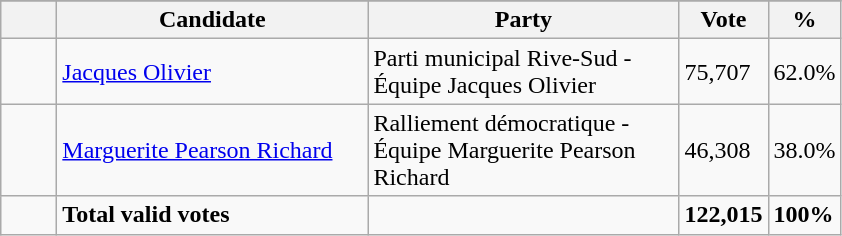<table class="wikitable">
<tr>
</tr>
<tr>
<th bgcolor="#DDDDFF" width="30px"></th>
<th bgcolor="#DDDDFF" width="200px">Candidate</th>
<th bgcolor="#DDDDFF" width="200px">Party</th>
<th bgcolor="#DDDDFF" width="50px">Vote</th>
<th bgcolor="#DDDDFF" width="30px">%</th>
</tr>
<tr>
<td> </td>
<td><a href='#'>Jacques Olivier</a></td>
<td>Parti municipal Rive-Sud - Équipe Jacques Olivier</td>
<td>75,707</td>
<td>62.0%</td>
</tr>
<tr>
<td> </td>
<td><a href='#'>Marguerite Pearson Richard</a></td>
<td>Ralliement démocratique - Équipe Marguerite Pearson Richard</td>
<td>46,308</td>
<td>38.0%</td>
</tr>
<tr>
<td> </td>
<td><strong>Total valid votes</strong></td>
<td></td>
<td><strong>122,015</strong></td>
<td><strong>100%</strong></td>
</tr>
</table>
